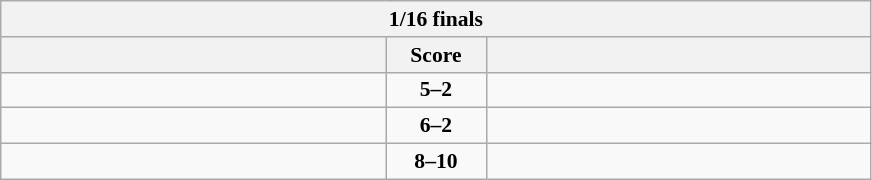<table class="wikitable" style="text-align: center; font-size:90% ">
<tr>
<th colspan=3>1/16 finals</th>
</tr>
<tr>
<th align="right" width="250"></th>
<th width="60">Score</th>
<th align="left" width="250"></th>
</tr>
<tr>
<td align=left><strong></strong></td>
<td align=center><strong>5–2</strong></td>
<td align=left></td>
</tr>
<tr>
<td align=left><strong></strong></td>
<td align=center><strong>6–2</strong></td>
<td align=left></td>
</tr>
<tr>
<td align=left></td>
<td align=center><strong>8–10</strong></td>
<td align=left><strong></strong></td>
</tr>
</table>
